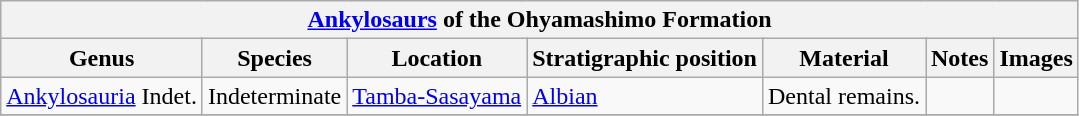<table class="wikitable" align="center">
<tr>
<th colspan="7" align="center"><a href='#'>Ankylosaurs</a> of the Ohyamashimo Formation</th>
</tr>
<tr>
<th>Genus</th>
<th>Species</th>
<th>Location</th>
<th>Stratigraphic position</th>
<th>Material</th>
<th>Notes</th>
<th>Images</th>
</tr>
<tr>
<td><a href='#'>Ankylosauria</a> Indet.</td>
<td>Indeterminate</td>
<td><a href='#'>Tamba-Sasayama</a></td>
<td><a href='#'>Albian</a></td>
<td>Dental remains.</td>
<td></td>
<td></td>
</tr>
<tr>
</tr>
</table>
